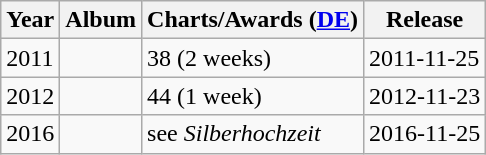<table class="wikitable">
<tr>
<th>Year</th>
<th>Album</th>
<th>Charts/Awards (<a href='#'>DE</a>)</th>
<th>Release</th>
</tr>
<tr>
<td>2011</td>
<td></td>
<td>38 (2 weeks)</td>
<td>2011-11-25</td>
</tr>
<tr>
<td>2012</td>
<td></td>
<td>44 (1 week)</td>
<td>2012-11-23</td>
</tr>
<tr>
<td>2016</td>
<td></td>
<td>see <em>Silberhochzeit</em></td>
<td>2016-11-25</td>
</tr>
</table>
